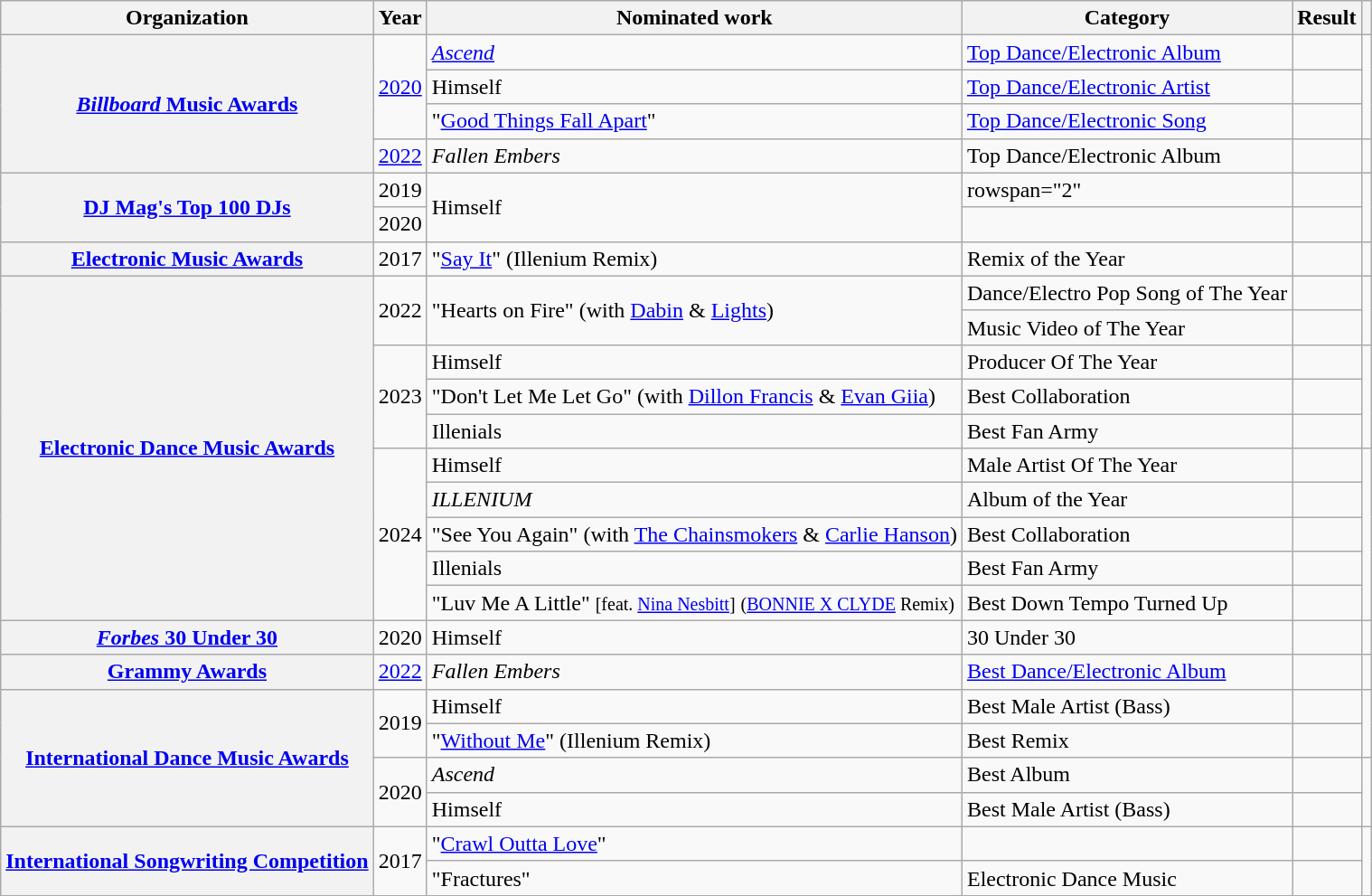<table class="wikitable plainrowheaders sortable">
<tr>
<th scope="col">Organization</th>
<th scope="col">Year</th>
<th scope="col">Nominated work</th>
<th scope="col">Category</th>
<th scope="col">Result</th>
<th scope="col" class="unsortable"></th>
</tr>
<tr>
<th scope="row" rowspan="4"><a href='#'><em>Billboard</em> Music Awards</a></th>
<td rowspan="3"><a href='#'>2020</a></td>
<td><em><a href='#'>Ascend</a></em></td>
<td><a href='#'>Top Dance/Electronic Album</a></td>
<td></td>
<td align="center" rowspan="3"></td>
</tr>
<tr>
<td>Himself</td>
<td><a href='#'>Top Dance/Electronic Artist</a></td>
<td></td>
</tr>
<tr>
<td>"<a href='#'>Good Things Fall Apart</a>"</td>
<td><a href='#'>Top Dance/Electronic Song</a></td>
<td></td>
</tr>
<tr>
<td><a href='#'>2022</a></td>
<td><em>Fallen Embers</em></td>
<td>Top Dance/Electronic Album</td>
<td></td>
<td align="center"></td>
</tr>
<tr>
<th scope="row" rowspan="2"><a href='#'>DJ Mag's Top 100 DJs</a></th>
<td>2019</td>
<td rowspan="2">Himself</td>
<td>rowspan="2" </td>
<td></td>
<td align="center" rowspan="2"></td>
</tr>
<tr>
<td>2020</td>
<td></td>
</tr>
<tr>
<th scope="row"><a href='#'>Electronic Music Awards</a></th>
<td>2017</td>
<td>"<a href='#'>Say It</a>" (Illenium Remix)</td>
<td>Remix of the Year</td>
<td></td>
<td></td>
</tr>
<tr>
<th rowspan="10" scope="row"><a href='#'>Electronic Dance Music Awards</a></th>
<td rowspan="2">2022</td>
<td rowspan="2">"Hearts on Fire" (with <a href='#'>Dabin</a> & <a href='#'>Lights</a>)</td>
<td>Dance/Electro Pop Song of The Year</td>
<td></td>
<td rowspan="2"></td>
</tr>
<tr>
<td>Music Video of The Year</td>
<td></td>
</tr>
<tr>
<td rowspan="3">2023</td>
<td>Himself</td>
<td>Producer Of The Year</td>
<td></td>
<td rowspan="3"></td>
</tr>
<tr>
<td>"Don't Let Me Let Go" (with <a href='#'>Dillon Francis</a> & <a href='#'>Evan Giia</a>)</td>
<td>Best Collaboration</td>
<td></td>
</tr>
<tr>
<td>Illenials</td>
<td>Best Fan Army</td>
<td></td>
</tr>
<tr>
<td rowspan="5">2024</td>
<td>Himself</td>
<td>Male Artist Of The Year</td>
<td></td>
<td rowspan="5"></td>
</tr>
<tr>
<td><em>ILLENIUM</em></td>
<td>Album of the Year</td>
<td></td>
</tr>
<tr>
<td>"See You Again" (with <a href='#'>The Chainsmokers</a> & <a href='#'>Carlie Hanson</a>)</td>
<td>Best Collaboration</td>
<td></td>
</tr>
<tr>
<td>Illenials</td>
<td>Best Fan Army</td>
<td></td>
</tr>
<tr>
<td>"Luv Me A Little" <small>[feat. <a href='#'>Nina Nesbitt</a>]</small> <small>(<a href='#'>BONNIE X CLYDE</a> Remix)</small></td>
<td>Best Down Tempo Turned Up</td>
<td></td>
</tr>
<tr>
<th scope="row"><a href='#'><em>Forbes</em> 30 Under 30</a></th>
<td>2020</td>
<td>Himself</td>
<td>30 Under 30</td>
<td></td>
<td align="center"></td>
</tr>
<tr>
<th scope="row"><a href='#'>Grammy Awards</a></th>
<td><a href='#'>2022</a></td>
<td><em>Fallen Embers</em></td>
<td><a href='#'>Best Dance/Electronic Album</a></td>
<td></td>
<td align="center"></td>
</tr>
<tr>
<th scope="row" rowspan="4"><a href='#'>International Dance Music Awards</a></th>
<td rowspan="2">2019</td>
<td>Himself</td>
<td>Best Male Artist (Bass)</td>
<td></td>
<td align="center" rowspan="2"></td>
</tr>
<tr>
<td>"<a href='#'>Without Me</a>" (Illenium Remix)</td>
<td>Best Remix</td>
<td></td>
</tr>
<tr>
<td rowspan="2">2020</td>
<td><em>Ascend</em></td>
<td>Best Album</td>
<td></td>
<td align=center rowspan="2"></td>
</tr>
<tr>
<td>Himself</td>
<td>Best Male Artist (Bass)</td>
<td></td>
</tr>
<tr>
<th scope="row" rowspan="2"><a href='#'>International Songwriting Competition</a></th>
<td rowspan="2">2017</td>
<td>"<a href='#'>Crawl Outta Love</a>"</td>
<td></td>
<td></td>
<td align=center rowspan="2"></td>
</tr>
<tr>
<td>"Fractures"</td>
<td>Electronic Dance Music</td>
<td></td>
</tr>
</table>
